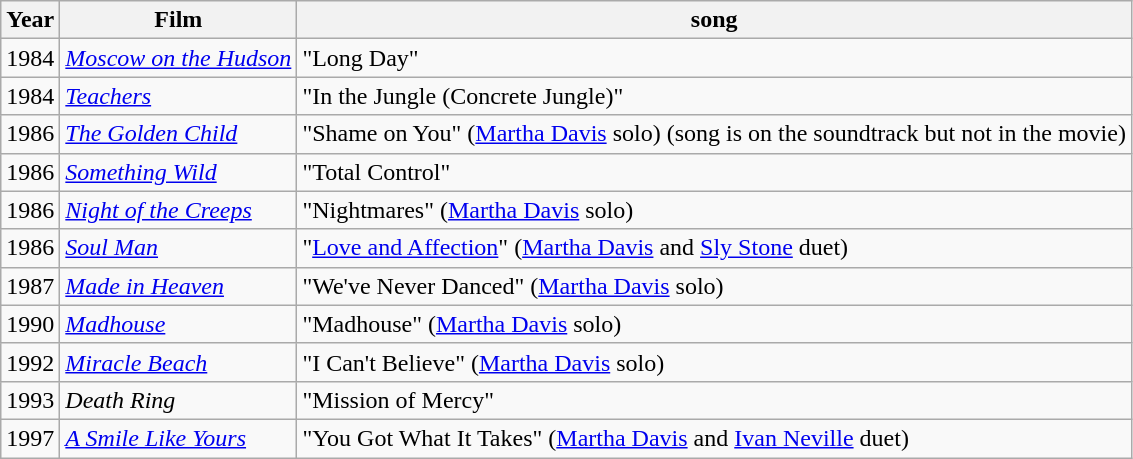<table class="wikitable">
<tr>
<th>Year</th>
<th>Film</th>
<th align="left">song</th>
</tr>
<tr>
<td>1984</td>
<td><em><a href='#'>Moscow on the Hudson</a></em></td>
<td>"Long Day"</td>
</tr>
<tr>
<td>1984</td>
<td><em><a href='#'>Teachers</a></em></td>
<td>"In the Jungle (Concrete Jungle)"</td>
</tr>
<tr>
<td>1986</td>
<td><em><a href='#'>The Golden Child</a></em></td>
<td>"Shame on You" (<a href='#'>Martha Davis</a> solo) (song is on the soundtrack but not in the movie)</td>
</tr>
<tr>
<td>1986</td>
<td><em><a href='#'>Something Wild</a></em></td>
<td>"Total Control"</td>
</tr>
<tr>
<td>1986</td>
<td><em><a href='#'>Night of the Creeps</a></em></td>
<td>"Nightmares" (<a href='#'>Martha Davis</a> solo)</td>
</tr>
<tr>
<td>1986</td>
<td><em><a href='#'>Soul Man</a></em></td>
<td>"<a href='#'>Love and Affection</a>" (<a href='#'>Martha Davis</a> and <a href='#'>Sly Stone</a> duet)</td>
</tr>
<tr>
<td>1987</td>
<td><em><a href='#'>Made in Heaven</a></em></td>
<td>"We've Never Danced" (<a href='#'>Martha Davis</a> solo)</td>
</tr>
<tr>
<td>1990</td>
<td><em><a href='#'>Madhouse</a></em></td>
<td>"Madhouse" (<a href='#'>Martha Davis</a> solo)</td>
</tr>
<tr>
<td>1992</td>
<td><em><a href='#'>Miracle Beach</a></em></td>
<td>"I Can't Believe" (<a href='#'>Martha Davis</a> solo)</td>
</tr>
<tr>
<td>1993</td>
<td><em>Death Ring</em></td>
<td>"Mission of Mercy"</td>
</tr>
<tr>
<td>1997</td>
<td><em><a href='#'>A Smile Like Yours</a></em></td>
<td>"You Got What It Takes" (<a href='#'>Martha Davis</a> and <a href='#'>Ivan Neville</a> duet)</td>
</tr>
</table>
